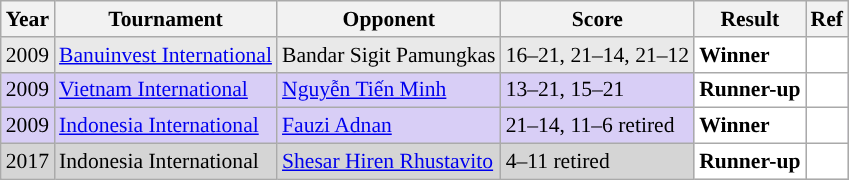<table class="sortable wikitable" style="font-size: 90%">
<tr>
<th>Year</th>
<th>Tournament</th>
<th>Opponent</th>
<th>Score</th>
<th>Result</th>
<th>Ref</th>
</tr>
<tr style="background:#E9E9E9">
<td align="center">2009</td>
<td align="left"><a href='#'>Banuinvest International</a></td>
<td align="left"> Bandar Sigit Pamungkas</td>
<td align="left">16–21, 21–14, 21–12</td>
<td style="text-align:left; background:white"> <strong>Winner</strong></td>
<td style="text-align:center; background:white"></td>
</tr>
<tr style="background:#d8cef6">
<td align="center">2009</td>
<td align="left"><a href='#'>Vietnam International</a></td>
<td align="left"> <a href='#'>Nguyễn Tiến Minh</a></td>
<td align="left">13–21, 15–21</td>
<td style="text-align:left; background:white"> <strong>Runner-up</strong></td>
<td style="text-align:center; background:white"></td>
</tr>
<tr style="background:#d8cef6">
<td align="center">2009</td>
<td align="left"><a href='#'>Indonesia International</a></td>
<td align="left"> <a href='#'>Fauzi Adnan</a></td>
<td align="left">21–14, 11–6 retired</td>
<td style="text-align:left; background:white"> <strong>Winner</strong></td>
<td style="text-align:center; background:white"></td>
</tr>
<tr style="background:#D5D5D5">
<td align="center">2017</td>
<td align="left">Indonesia International</td>
<td align="left"> <a href='#'>Shesar Hiren Rhustavito</a></td>
<td align="left">4–11 retired</td>
<td style="text-align:left; background:white"> <strong>Runner-up</strong></td>
<td style="text-align:center; background:white"></td>
</tr>
</table>
